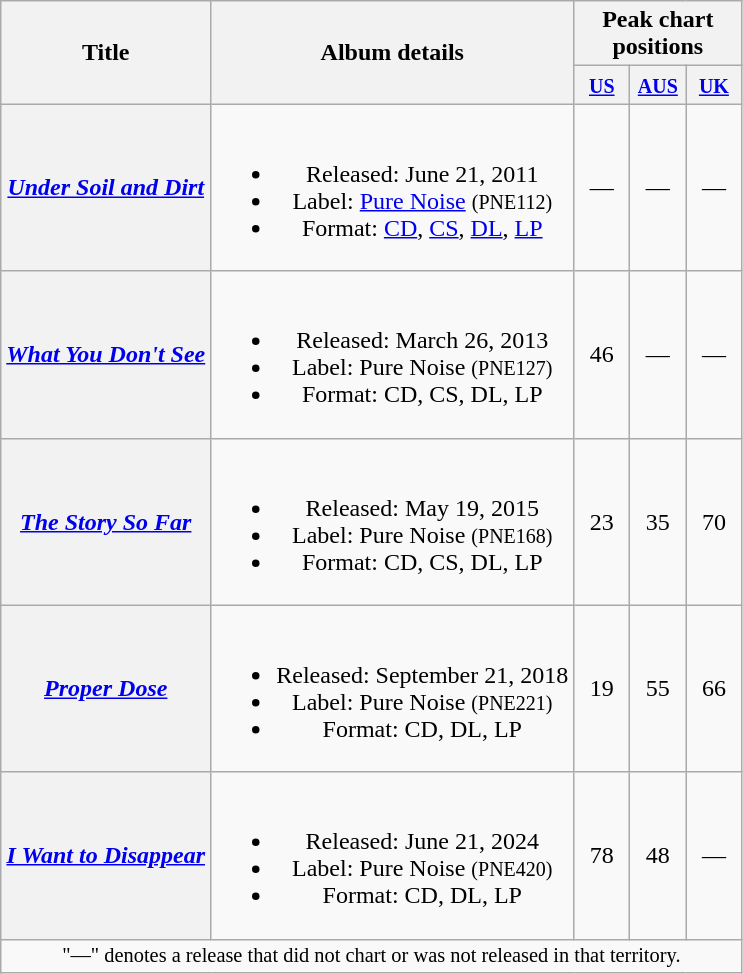<table class="wikitable plainrowheaders" style="text-align:center;">
<tr>
<th scope="col" rowspan="2">Title</th>
<th scope="col" rowspan="2">Album details</th>
<th scope="col" colspan="3">Peak chart positions</th>
</tr>
<tr>
<th style="width:30px;"><small><a href='#'>US</a></small><br></th>
<th style="width:30px;"><small><a href='#'>AUS</a><br></small></th>
<th style="width:30px;"><small><a href='#'>UK</a></small><br></th>
</tr>
<tr>
<th scope="row"><em><a href='#'>Under Soil and Dirt</a></em></th>
<td><br><ul><li>Released: June 21, 2011</li><li>Label: <a href='#'>Pure Noise</a> <small>(PNE112)</small></li><li>Format: <a href='#'>CD</a>, <a href='#'>CS</a>, <a href='#'>DL</a>, <a href='#'>LP</a></li></ul></td>
<td>—</td>
<td>—</td>
<td>—</td>
</tr>
<tr>
<th scope="row"><em><a href='#'>What You Don't See</a></em></th>
<td><br><ul><li>Released: March 26, 2013</li><li>Label: Pure Noise <small>(PNE127)</small></li><li>Format: CD, CS, DL, LP</li></ul></td>
<td>46</td>
<td>—</td>
<td>—</td>
</tr>
<tr>
<th scope="row"><em><a href='#'>The Story So Far</a></em></th>
<td><br><ul><li>Released: May 19, 2015</li><li>Label: Pure Noise <small>(PNE168)</small></li><li>Format: CD, CS, DL, LP</li></ul></td>
<td>23</td>
<td>35</td>
<td>70</td>
</tr>
<tr>
<th scope="row"><em><a href='#'>Proper Dose</a></em></th>
<td><br><ul><li>Released: September 21, 2018</li><li>Label: Pure Noise <small>(PNE221)</small></li><li>Format: CD, DL, LP</li></ul></td>
<td>19</td>
<td>55</td>
<td>66</td>
</tr>
<tr>
<th scope="row"><em><a href='#'>I Want to Disappear</a></em></th>
<td><br><ul><li>Released: June 21, 2024</li><li>Label: Pure Noise <small>(PNE420)</small></li><li>Format: CD, DL, LP</li></ul></td>
<td>78</td>
<td>48</td>
<td>—</td>
</tr>
<tr>
<td colspan="8" style="font-size:85%">"—" denotes a release that did not chart or was not released in that territory.</td>
</tr>
</table>
